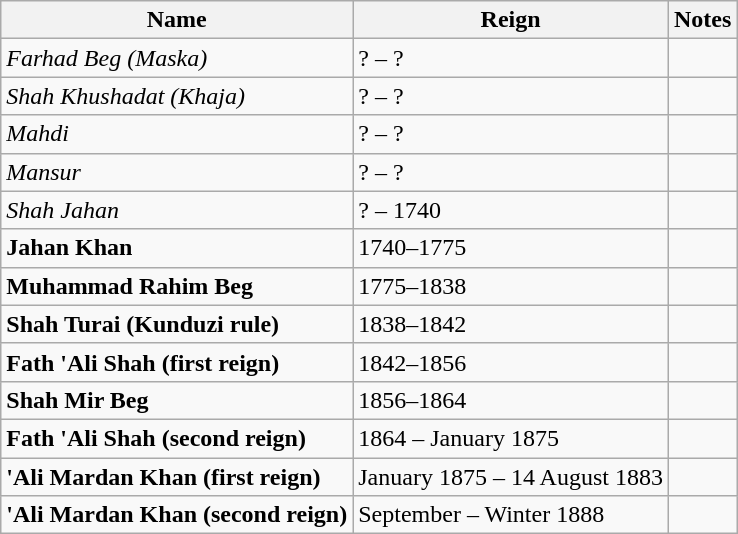<table class="wikitable">
<tr>
<th>Name</th>
<th>Reign</th>
<th>Notes</th>
</tr>
<tr>
<td><em>Farhad Beg (Maska)</em><br></td>
<td>? – ?</td>
<td></td>
</tr>
<tr>
<td><em>Shah Khushadat (Khaja)</em><br></td>
<td>? – ?</td>
<td></td>
</tr>
<tr>
<td><em>Mahdi</em><br></td>
<td>? – ?</td>
<td></td>
</tr>
<tr>
<td><em>Mansur</em><br></td>
<td>? – ?</td>
<td></td>
</tr>
<tr>
<td><em>Shah Jahan</em><br></td>
<td>? – 1740</td>
<td></td>
</tr>
<tr>
<td><strong>Jahan Khan</strong><br></td>
<td>1740–1775</td>
<td></td>
</tr>
<tr>
<td><strong>Muhammad Rahim Beg</strong><br></td>
<td>1775–1838</td>
<td></td>
</tr>
<tr>
<td><strong>Shah Turai (Kunduzi rule)</strong><br></td>
<td>1838–1842</td>
<td></td>
</tr>
<tr>
<td><strong>Fath 'Ali Shah (first reign)</strong><br></td>
<td>1842–1856</td>
<td></td>
</tr>
<tr>
<td><strong>Shah Mir Beg</strong><br></td>
<td>1856–1864</td>
<td></td>
</tr>
<tr>
<td><strong>Fath 'Ali Shah (second reign)</strong><br></td>
<td>1864 – January 1875</td>
<td></td>
</tr>
<tr>
<td><strong>'Ali Mardan Khan (first reign)</strong><br></td>
<td>January 1875 – 14 August 1883</td>
<td></td>
</tr>
<tr>
<td><strong>'Ali Mardan Khan (second reign)</strong><br></td>
<td>September – Winter 1888</td>
</tr>
</table>
